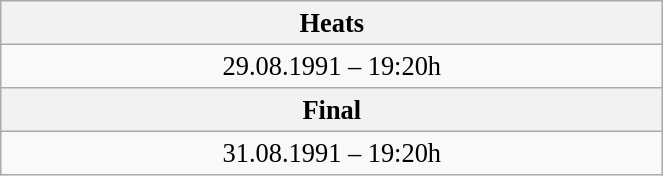<table class="wikitable" style=" text-align:center; font-size:110%;" width="35%">
<tr>
<th colspan="2">Heats</th>
</tr>
<tr>
<td colspan="2">29.08.1991 – 19:20h</td>
</tr>
<tr>
<th colspan="2">Final</th>
</tr>
<tr>
<td colspan="2">31.08.1991 – 19:20h</td>
</tr>
</table>
